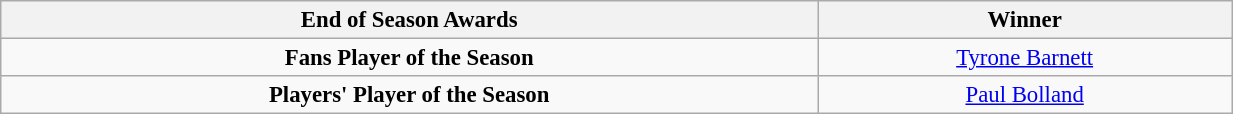<table class="wikitable" style="text-align:center; font-size:95%;width:65%; text-align:left">
<tr>
<th><strong>End of Season Awards</strong></th>
<th><strong>Winner</strong></th>
</tr>
<tr --->
<td align="center"><strong>Fans Player of the Season</strong></td>
<td align="center"><a href='#'>Tyrone Barnett</a></td>
</tr>
<tr --->
<td align="center"><strong>Players' Player of the Season</strong></td>
<td align="center"><a href='#'>Paul Bolland</a></td>
</tr>
</table>
